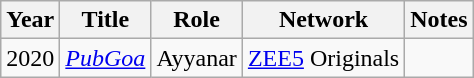<table class="wikitable">
<tr>
<th>Year</th>
<th>Title</th>
<th>Role</th>
<th>Network</th>
<th>Notes</th>
</tr>
<tr>
<td>2020</td>
<td><em><a href='#'>PubGoa</a></em></td>
<td>Ayyanar</td>
<td><a href='#'>ZEE5</a> Originals</td>
<td></td>
</tr>
</table>
